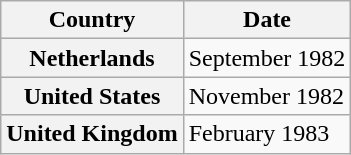<table class="wikitable plainrowheaders">
<tr>
<th>Country</th>
<th>Date</th>
</tr>
<tr>
<th scope="row">Netherlands</th>
<td>September 1982</td>
</tr>
<tr>
<th scope="row">United States</th>
<td>November 1982</td>
</tr>
<tr>
<th scope="row">United Kingdom</th>
<td>February 1983</td>
</tr>
</table>
